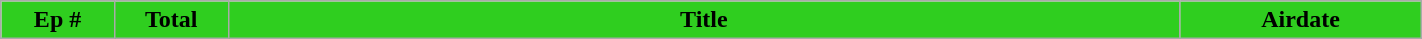<table class="wikitable plainrowheaders" width="75%" style="background:#FFFFFF;">
<tr>
<th style="background:#2FCE1F" width=8%><span>Ep #</span></th>
<th style="background:#2FCE1F" width=8%><span>Total</span></th>
<th style="background:#2FCE1F"><span>Title</span></th>
<th style="background:#2FCE1F" width=17%><span>Airdate</span><br>





</th>
</tr>
</table>
